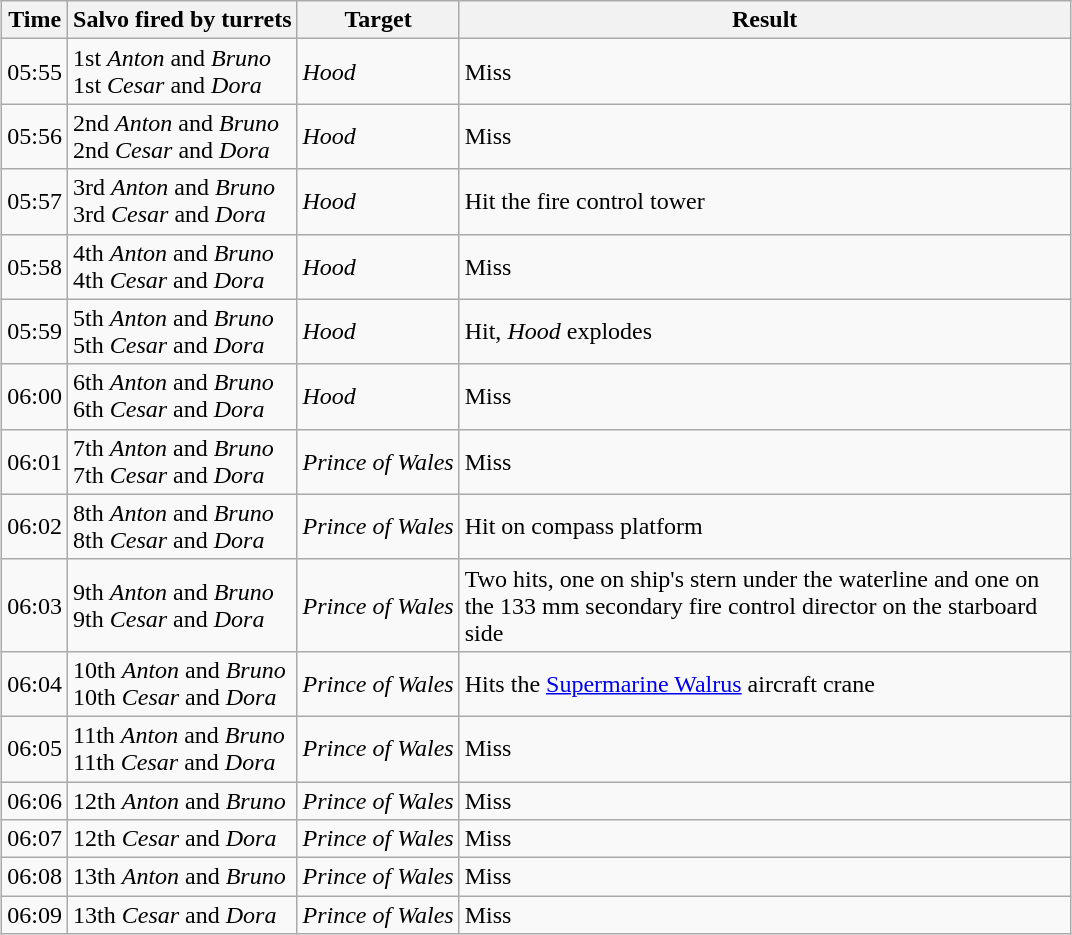<table class="wikitable" style="margin: 1em auto;">
<tr>
<th scope="col">Time</th>
<th scope="col">Salvo fired by turrets</th>
<th scope="col">Target</th>
<th scope="col" width="400px">Result</th>
</tr>
<tr>
<td>05:55</td>
<td>1st <em>Anton</em> and <em>Bruno</em><br>1st <em>Cesar</em> and <em>Dora</em></td>
<td><em>Hood</em></td>
<td>Miss</td>
</tr>
<tr>
<td>05:56</td>
<td>2nd <em>Anton</em> and <em>Bruno</em><br>2nd <em>Cesar</em> and <em>Dora</em></td>
<td><em>Hood</em></td>
<td>Miss</td>
</tr>
<tr>
<td>05:57</td>
<td>3rd <em>Anton</em> and <em>Bruno</em><br>3rd <em>Cesar</em> and <em>Dora</em></td>
<td><em>Hood</em></td>
<td>Hit the fire control tower</td>
</tr>
<tr>
<td>05:58</td>
<td>4th <em>Anton</em> and <em>Bruno</em><br>4th <em>Cesar</em> and <em>Dora</em></td>
<td><em>Hood</em></td>
<td>Miss</td>
</tr>
<tr>
<td>05:59</td>
<td>5th <em>Anton</em> and <em>Bruno</em><br>5th <em>Cesar</em> and <em>Dora</em></td>
<td><em>Hood</em></td>
<td>Hit, <em>Hood</em> explodes</td>
</tr>
<tr>
<td>06:00</td>
<td>6th <em>Anton</em> and <em>Bruno</em><br>6th <em>Cesar</em> and <em>Dora</em></td>
<td><em>Hood</em></td>
<td>Miss</td>
</tr>
<tr>
<td>06:01</td>
<td>7th <em>Anton</em> and <em>Bruno</em><br>7th <em>Cesar</em> and <em>Dora</em></td>
<td><em>Prince of Wales</em></td>
<td>Miss</td>
</tr>
<tr>
<td>06:02</td>
<td>8th <em>Anton</em> and <em>Bruno</em><br>8th <em>Cesar</em> and <em>Dora</em></td>
<td><em>Prince of Wales</em></td>
<td>Hit on compass platform</td>
</tr>
<tr>
<td>06:03</td>
<td>9th <em>Anton</em> and <em>Bruno</em><br>9th <em>Cesar</em> and <em>Dora</em></td>
<td><em>Prince of Wales</em></td>
<td>Two hits, one on ship's stern under the waterline and one on the 133 mm secondary fire control director on the starboard side</td>
</tr>
<tr>
<td>06:04</td>
<td>10th <em>Anton</em> and <em>Bruno</em><br>10th <em>Cesar</em> and <em>Dora</em></td>
<td><em>Prince of Wales</em></td>
<td>Hits the <a href='#'>Supermarine Walrus</a> aircraft crane</td>
</tr>
<tr>
<td>06:05</td>
<td>11th <em>Anton</em> and <em>Bruno</em><br>11th <em>Cesar</em> and <em>Dora</em></td>
<td><em>Prince of Wales</em></td>
<td>Miss</td>
</tr>
<tr>
<td>06:06</td>
<td>12th <em>Anton</em> and <em>Bruno</em></td>
<td><em>Prince of Wales</em></td>
<td>Miss</td>
</tr>
<tr>
<td>06:07</td>
<td>12th <em>Cesar</em> and <em>Dora</em></td>
<td><em>Prince of Wales</em></td>
<td>Miss</td>
</tr>
<tr>
<td>06:08</td>
<td>13th <em>Anton</em> and <em>Bruno</em></td>
<td><em>Prince of Wales</em></td>
<td>Miss</td>
</tr>
<tr>
<td>06:09</td>
<td>13th <em>Cesar</em> and <em>Dora</em></td>
<td><em>Prince of Wales</em></td>
<td>Miss</td>
</tr>
</table>
